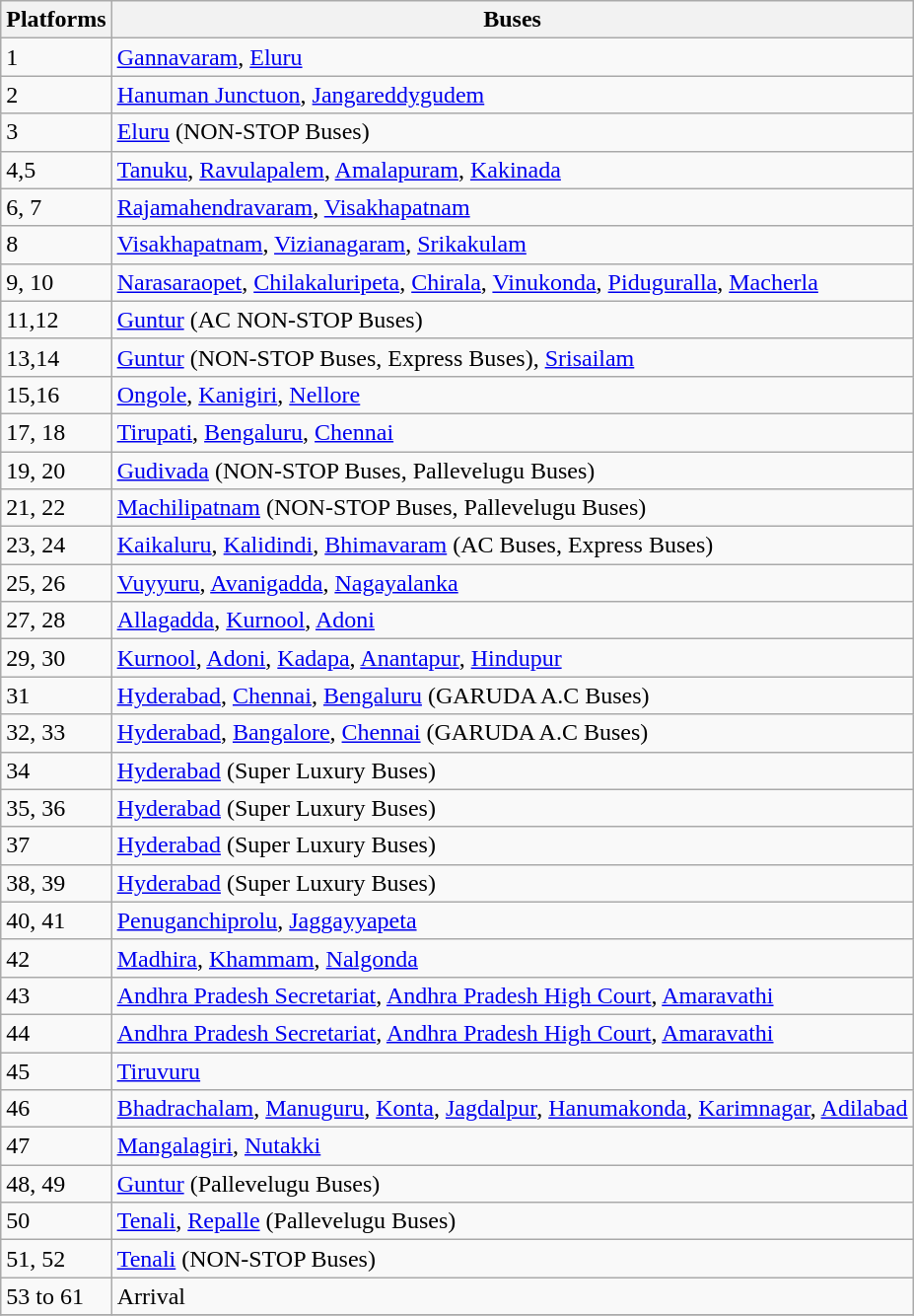<table class="wikitable">
<tr>
<th>Platforms</th>
<th>Buses</th>
</tr>
<tr>
<td>1</td>
<td><a href='#'>Gannavaram</a>, <a href='#'>Eluru</a></td>
</tr>
<tr>
<td>2</td>
<td><a href='#'>Hanuman Junctuon</a>, <a href='#'>Jangareddygudem</a></td>
</tr>
<tr>
<td>3</td>
<td><a href='#'>Eluru</a> (NON-STOP Buses)</td>
</tr>
<tr>
<td>4,5</td>
<td><a href='#'>Tanuku</a>, <a href='#'>Ravulapalem</a>, <a href='#'>Amalapuram</a>, <a href='#'>Kakinada</a></td>
</tr>
<tr>
<td>6, 7</td>
<td><a href='#'>Rajamahendravaram</a>, <a href='#'>Visakhapatnam</a></td>
</tr>
<tr>
<td>8</td>
<td><a href='#'>Visakhapatnam</a>, <a href='#'>Vizianagaram</a>, <a href='#'>Srikakulam</a></td>
</tr>
<tr>
<td>9, 10</td>
<td><a href='#'>Narasaraopet</a>, <a href='#'>Chilakaluripeta</a>, <a href='#'>Chirala</a>, <a href='#'>Vinukonda</a>, <a href='#'>Piduguralla</a>, <a href='#'>Macherla</a></td>
</tr>
<tr>
<td>11,12</td>
<td><a href='#'>Guntur</a> (AC NON-STOP Buses)</td>
</tr>
<tr>
<td>13,14</td>
<td><a href='#'>Guntur</a> (NON-STOP Buses, Express Buses), <a href='#'>Srisailam</a></td>
</tr>
<tr>
<td>15,16</td>
<td><a href='#'>Ongole</a>, <a href='#'>Kanigiri</a>, <a href='#'>Nellore</a></td>
</tr>
<tr>
<td>17, 18</td>
<td><a href='#'>Tirupati</a>, <a href='#'>Bengaluru</a>, <a href='#'>Chennai</a></td>
</tr>
<tr>
<td>19, 20</td>
<td><a href='#'>Gudivada</a> (NON-STOP Buses, Pallevelugu Buses)</td>
</tr>
<tr>
<td>21, 22</td>
<td><a href='#'>Machilipatnam</a> (NON-STOP Buses, Pallevelugu Buses)</td>
</tr>
<tr>
<td>23, 24</td>
<td><a href='#'>Kaikaluru</a>, <a href='#'>Kalidindi</a>, <a href='#'>Bhimavaram</a> (AC Buses, Express Buses)</td>
</tr>
<tr>
<td>25, 26</td>
<td><a href='#'>Vuyyuru</a>, <a href='#'>Avanigadda</a>, <a href='#'>Nagayalanka</a></td>
</tr>
<tr>
<td>27, 28</td>
<td><a href='#'>Allagadda</a>, <a href='#'>Kurnool</a>, <a href='#'>Adoni</a></td>
</tr>
<tr>
<td>29, 30</td>
<td><a href='#'>Kurnool</a>, <a href='#'>Adoni</a>, <a href='#'>Kadapa</a>, <a href='#'>Anantapur</a>, <a href='#'>Hindupur</a></td>
</tr>
<tr>
<td>31</td>
<td><a href='#'>Hyderabad</a>, <a href='#'>Chennai</a>, <a href='#'>Bengaluru</a> (GARUDA A.C Buses)</td>
</tr>
<tr>
<td>32, 33</td>
<td><a href='#'>Hyderabad</a>, <a href='#'>Bangalore</a>, <a href='#'>Chennai</a> (GARUDA A.C Buses)</td>
</tr>
<tr>
<td>34</td>
<td><a href='#'>Hyderabad</a> (Super Luxury Buses)</td>
</tr>
<tr>
<td>35, 36</td>
<td><a href='#'>Hyderabad</a> (Super Luxury Buses)</td>
</tr>
<tr>
<td>37</td>
<td><a href='#'>Hyderabad</a> (Super Luxury Buses)</td>
</tr>
<tr>
<td>38, 39</td>
<td><a href='#'>Hyderabad</a> (Super Luxury Buses)</td>
</tr>
<tr>
<td>40, 41</td>
<td><a href='#'>Penuganchiprolu</a>, <a href='#'>Jaggayyapeta</a></td>
</tr>
<tr>
<td>42</td>
<td><a href='#'>Madhira</a>, <a href='#'>Khammam</a>, <a href='#'>Nalgonda</a></td>
</tr>
<tr>
<td>43</td>
<td><a href='#'>Andhra Pradesh Secretariat</a>, <a href='#'>Andhra Pradesh High Court</a>, <a href='#'>Amaravathi</a></td>
</tr>
<tr>
<td>44</td>
<td><a href='#'>Andhra Pradesh Secretariat</a>, <a href='#'>Andhra Pradesh High Court</a>, <a href='#'>Amaravathi</a></td>
</tr>
<tr>
<td>45</td>
<td><a href='#'>Tiruvuru</a></td>
</tr>
<tr>
<td>46</td>
<td><a href='#'>Bhadrachalam</a>, <a href='#'>Manuguru</a>, <a href='#'>Konta</a>, <a href='#'>Jagdalpur</a>, <a href='#'>Hanumakonda</a>, <a href='#'>Karimnagar</a>, <a href='#'>Adilabad</a></td>
</tr>
<tr>
<td>47</td>
<td><a href='#'>Mangalagiri</a>, <a href='#'>Nutakki</a></td>
</tr>
<tr>
<td>48, 49</td>
<td><a href='#'>Guntur</a> (Pallevelugu Buses)</td>
</tr>
<tr>
<td>50</td>
<td><a href='#'>Tenali</a>, <a href='#'>Repalle</a> (Pallevelugu Buses)</td>
</tr>
<tr>
<td>51, 52</td>
<td><a href='#'>Tenali</a> (NON-STOP Buses)</td>
</tr>
<tr>
<td>53 to 61</td>
<td>Arrival</td>
</tr>
<tr>
</tr>
</table>
